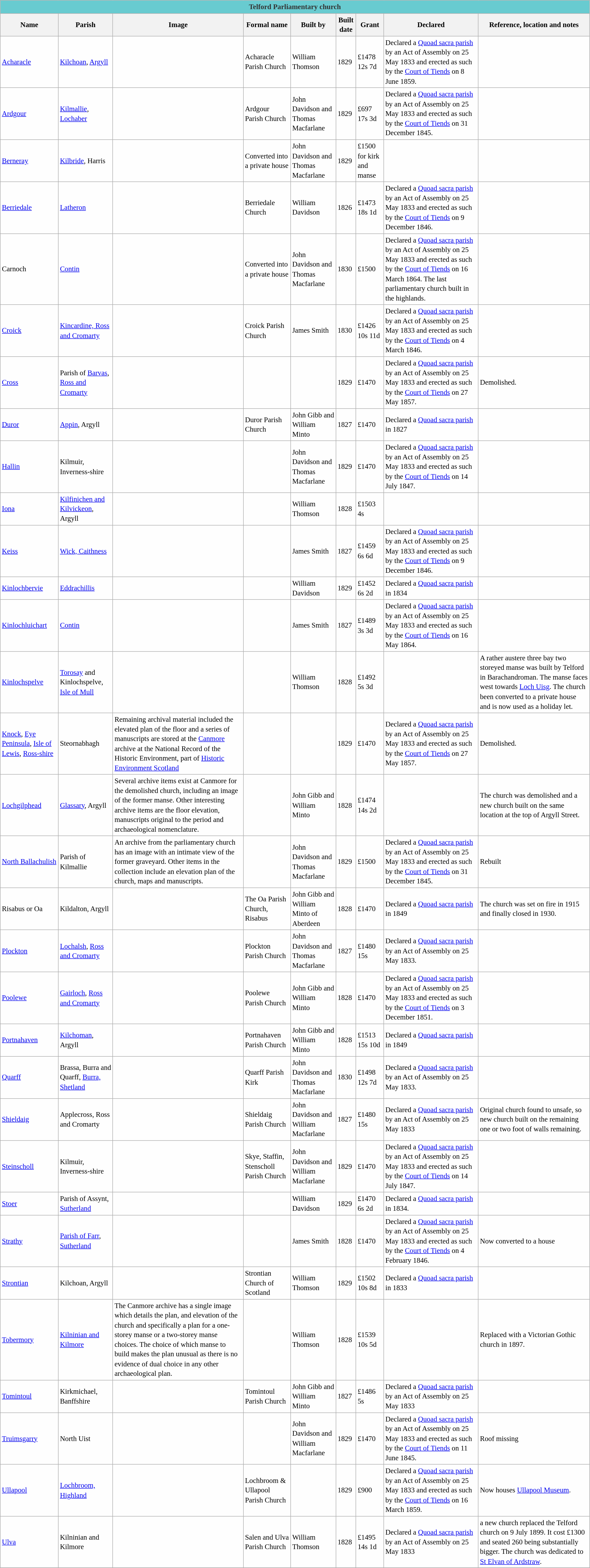<table class="wikitable sortable" style="table-layout:fixed;background-color:#FEFEFE;font-size:95%;padding:0.30em;line-height:1.35em;">
<tr>
<th colspan="9" style="text-align: center; background-color:#68cbd0; color:#333333;">Telford Parliamentary church</th>
</tr>
<tr>
<th scope="col">Name</th>
<th scope="col">Parish</th>
<th scope="col">Image</th>
<th scope="col">Formal name</th>
<th scope="col">Built by</th>
<th scope="col">Built date</th>
<th scope="col">Grant</th>
<th scope="col">Declared</th>
<th scope="col">Reference, location and notes</th>
</tr>
<tr>
<td><a href='#'>Acharacle</a></td>
<td><a href='#'>Kilchoan</a>, <a href='#'>Argyll</a></td>
<td></td>
<td>Acharacle Parish Church</td>
<td>William Thomson</td>
<td>1829</td>
<td>£1478 12s 7d</td>
<td>Declared a <a href='#'>Quoad sacra parish</a> by an Act of Assembly on 25 May 1833 and erected as such by the <a href='#'>Court of Tiends</a> on 8 June 1859.</td>
<td></td>
</tr>
<tr>
<td><a href='#'>Ardgour</a></td>
<td><a href='#'>Kilmallie</a>, <a href='#'>Lochaber</a></td>
<td></td>
<td>Ardgour Parish Church</td>
<td>John Davidson and Thomas Macfarlane</td>
<td>1829</td>
<td>£697 17s 3d</td>
<td>Declared a <a href='#'>Quoad sacra parish</a> by an Act of Assembly on 25 May 1833 and erected as such by the <a href='#'>Court of Tiends</a> on 31 December 1845.</td>
<td></td>
</tr>
<tr>
<td><a href='#'>Berneray</a></td>
<td><a href='#'>Kilbride</a>, Harris</td>
<td></td>
<td>Converted into a private house</td>
<td>John Davidson and Thomas Macfarlane</td>
<td>1829</td>
<td>£1500 for kirk and manse</td>
<td></td>
<td>  </td>
</tr>
<tr>
<td><a href='#'>Berriedale</a></td>
<td><a href='#'>Latheron</a></td>
<td></td>
<td>Berriedale Church</td>
<td>William Davidson</td>
<td>1826</td>
<td>£1473 18s 1d</td>
<td>Declared a <a href='#'>Quoad sacra parish</a> by an Act of Assembly on 25 May 1833 and erected as such by the <a href='#'>Court of Tiends</a> on 9 December 1846.</td>
<td></td>
</tr>
<tr>
<td>Carnoch</td>
<td><a href='#'>Contin</a></td>
<td></td>
<td>Converted into a private house</td>
<td>John Davidson and Thomas Macfarlane</td>
<td>1830</td>
<td>£1500</td>
<td>Declared a <a href='#'>Quoad sacra parish</a> by an Act of Assembly on 25 May 1833 and erected as such by the <a href='#'>Court of Tiends</a> on 16 March 1864. The last parliamentary church built in the highlands.</td>
<td></td>
</tr>
<tr>
<td><a href='#'>Croick</a></td>
<td><a href='#'>Kincardine, Ross and Cromarty</a></td>
<td></td>
<td>Croick Parish Church</td>
<td>James Smith</td>
<td>1830</td>
<td>£1426 10s 11d</td>
<td>Declared a <a href='#'>Quoad sacra parish</a> by an Act of Assembly on 25 May 1833 and erected as such by the <a href='#'>Court of Tiends</a> on 4 March 1846.</td>
<td></td>
</tr>
<tr>
<td><a href='#'>Cross</a></td>
<td>Parish of <a href='#'>Barvas</a>, <a href='#'>Ross and Cromarty</a></td>
<td></td>
<td></td>
<td></td>
<td>1829</td>
<td>£1470</td>
<td>Declared a <a href='#'>Quoad sacra parish</a> by an Act of Assembly on 25 May 1833 and erected as such by the <a href='#'>Court of Tiends</a> on 27 May 1857.</td>
<td>Demolished.</td>
</tr>
<tr>
<td><a href='#'>Duror</a></td>
<td><a href='#'>Appin</a>, Argyll</td>
<td></td>
<td>Duror Parish Church</td>
<td>John Gibb and William Minto</td>
<td>1827</td>
<td>£1470</td>
<td>Declared a <a href='#'>Quoad sacra parish</a> in 1827</td>
<td> </td>
</tr>
<tr>
<td><a href='#'>Hallin</a></td>
<td>Kilmuir, Inverness-shire</td>
<td></td>
<td></td>
<td>John Davidson and Thomas Macfarlane</td>
<td>1829</td>
<td>£1470</td>
<td>Declared a <a href='#'>Quoad sacra parish</a> by an Act of Assembly on 25 May 1833 and erected as such by the <a href='#'>Court of Tiends</a> on 14 July 1847.</td>
<td></td>
</tr>
<tr>
<td><a href='#'>Iona</a></td>
<td><a href='#'>Kilfinichen and Kilvickeon</a>, Argyll</td>
<td></td>
<td></td>
<td>William Thomson</td>
<td>1828</td>
<td>£1503 4s</td>
<td></td>
<td></td>
</tr>
<tr>
<td><a href='#'>Keiss</a></td>
<td><a href='#'>Wick, Caithness</a></td>
<td></td>
<td></td>
<td>James Smith</td>
<td>1827</td>
<td>£1459 6s 6d</td>
<td>Declared a <a href='#'>Quoad sacra parish</a> by an Act of Assembly on 25 May 1833 and erected as such by the <a href='#'>Court of Tiends</a> on 9 December 1846.</td>
<td></td>
</tr>
<tr>
<td><a href='#'>Kinlochbervie</a></td>
<td><a href='#'>Eddrachillis</a></td>
<td></td>
<td></td>
<td>William Davidson</td>
<td>1829</td>
<td>£1452 6s 2d</td>
<td>Declared a <a href='#'>Quoad sacra parish</a> in 1834</td>
<td> </td>
</tr>
<tr>
<td><a href='#'>Kinlochluichart</a></td>
<td><a href='#'>Contin</a></td>
<td></td>
<td></td>
<td>James Smith</td>
<td>1827</td>
<td>£1489 3s 3d</td>
<td>Declared a <a href='#'>Quoad sacra parish</a> by an Act of Assembly on 25 May 1833 and erected as such by the <a href='#'>Court of Tiends</a> on 16 May 1864.</td>
<td></td>
</tr>
<tr>
<td><a href='#'>Kinlochspelve</a></td>
<td><a href='#'>Torosay</a> and Kinlochspelve, <a href='#'>Isle of Mull</a></td>
<td></td>
<td></td>
<td>William Thomson</td>
<td>1828</td>
<td>£1492 5s 3d</td>
<td></td>
<td> A rather austere three bay two storeyed manse was built by Telford in Barachandroman. The manse faces west towards <a href='#'>Loch Uisg</a>.  The church been converted to a private house and is now used as a holiday let.</td>
</tr>
<tr>
<td><a href='#'>Knock</a>, <a href='#'>Eye Peninsula</a>, <a href='#'>Isle of Lewis</a>, <a href='#'>Ross-shire</a></td>
<td>Steornabhagh</td>
<td>Remaining archival material included the elevated plan of the floor and a series of manuscripts are stored at the <a href='#'>Canmore</a> archive at the National Record of the Historic Environment, part of <a href='#'>Historic Environment Scotland</a></td>
<td></td>
<td></td>
<td>1829</td>
<td>£1470</td>
<td>Declared a <a href='#'>Quoad sacra parish</a> by an Act of Assembly on 25 May 1833 and erected as such by the <a href='#'>Court of Tiends</a> on 27 May 1857.</td>
<td> Demolished.</td>
</tr>
<tr>
<td><a href='#'>Lochgilphead</a></td>
<td><a href='#'>Glassary</a>, Argyll</td>
<td>Several archive items exist at Canmore for the demolished church, including an image of the former manse. Other interesting archive items are the floor elevation, manuscripts  original to the period and archaeological nomenclature.</td>
<td></td>
<td>John Gibb and William Minto</td>
<td>1828</td>
<td>£1474 14s 2d</td>
<td></td>
<td> The church was demolished and a new church built on the same location at the top of Argyll Street.</td>
</tr>
<tr>
<td><a href='#'>North Ballachulish</a></td>
<td>Parish of Kilmallie</td>
<td>An archive from the parliamentary church has an image with an intimate view of the former graveyard. Other items in the collection include an elevation plan of the church, maps and manuscripts.</td>
<td></td>
<td>John Davidson and Thomas Macfarlane</td>
<td>1829</td>
<td>£1500</td>
<td>Declared a <a href='#'>Quoad sacra parish</a> by an Act of Assembly on 25 May 1833 and erected as such by the <a href='#'>Court of Tiends</a> on 31 December 1845.</td>
<td> Rebuilt</td>
</tr>
<tr>
<td>Risabus or Oa</td>
<td>Kildalton, Argyll</td>
<td></td>
<td>The Oa Parish Church, Risabus</td>
<td>John Gibb and William Minto of Aberdeen</td>
<td>1828</td>
<td>£1470</td>
<td>Declared a <a href='#'>Quoad sacra parish</a> in 1849</td>
<td> The church was set on fire in 1915 and finally closed in 1930.</td>
</tr>
<tr>
<td><a href='#'>Plockton</a></td>
<td><a href='#'>Lochalsh</a>, <a href='#'>Ross and Cromarty</a></td>
<td></td>
<td>Plockton Parish Church</td>
<td>John Davidson and Thomas Macfarlane</td>
<td>1827</td>
<td>£1480 15s</td>
<td>Declared a <a href='#'>Quoad sacra parish</a> by an Act of Assembly on 25 May 1833.</td>
<td></td>
</tr>
<tr>
<td><a href='#'>Poolewe</a></td>
<td><a href='#'>Gairloch</a>, <a href='#'>Ross and Cromarty</a></td>
<td></td>
<td>Poolewe Parish Church</td>
<td>John Gibb and William Minto</td>
<td>1828</td>
<td>£1470</td>
<td>Declared a <a href='#'>Quoad sacra parish</a> by an Act of Assembly on 25 May 1833 and erected as such by the <a href='#'>Court of Tiends</a> on 3 December 1851.</td>
<td></td>
</tr>
<tr>
<td><a href='#'>Portnahaven</a></td>
<td><a href='#'>Kilchoman</a>, Argyll</td>
<td></td>
<td>Portnahaven Parish Church</td>
<td>John Gibb and William Minto</td>
<td>1828</td>
<td>£1513 15s 10d</td>
<td>Declared a <a href='#'>Quoad sacra parish</a> in 1849</td>
<td> </td>
</tr>
<tr>
<td><a href='#'>Quarff</a></td>
<td>Brassa, Burra and Quarff, <a href='#'>Burra, Shetland</a></td>
<td></td>
<td>Quarff Parish Kirk</td>
<td>John Davidson and Thomas Macfarlane</td>
<td>1830</td>
<td>£1498 12s 7d</td>
<td>Declared a <a href='#'>Quoad sacra parish</a> by an Act of Assembly on 25 May 1833.</td>
<td></td>
</tr>
<tr>
<td><a href='#'>Shieldaig</a></td>
<td>Applecross, Ross and Cromarty</td>
<td></td>
<td>Shieldaig Parish Church</td>
<td>John Davidson and William Macfarlane</td>
<td>1827</td>
<td>£1480 15s</td>
<td>Declared a <a href='#'>Quoad sacra parish</a> by an Act of Assembly on 25 May 1833</td>
<td> Original church found to unsafe, so new church built on the remaining one or two foot of walls remaining.</td>
</tr>
<tr>
<td><a href='#'>Steinscholl</a></td>
<td>Kilmuir, Inverness-shire</td>
<td></td>
<td>Skye, Staffin, Stenscholl Parish Church</td>
<td>John Davidson and William Macfarlane</td>
<td>1829</td>
<td>£1470</td>
<td>Declared a <a href='#'>Quoad sacra parish</a> by an Act of Assembly on 25 May 1833 and erected as such by the <a href='#'>Court of Tiends</a> on 14 July 1847.</td>
<td></td>
</tr>
<tr>
<td><a href='#'>Stoer</a></td>
<td>Parish of Assynt, <a href='#'>Sutherland</a></td>
<td></td>
<td></td>
<td>William Davidson</td>
<td>1829</td>
<td>£1470 6s 2d</td>
<td>Declared a <a href='#'>Quoad sacra parish</a> in 1834.</td>
<td></td>
</tr>
<tr>
<td><a href='#'>Strathy</a></td>
<td><a href='#'>Parish of Farr</a>, <a href='#'>Sutherland</a></td>
<td></td>
<td></td>
<td>James Smith</td>
<td>1828</td>
<td>£1470</td>
<td>Declared a <a href='#'>Quoad sacra parish</a> by an Act of Assembly on 25 May 1833 and erected as such by the <a href='#'>Court of Tiends</a> on 4 February 1846.</td>
<td> Now converted to a house</td>
</tr>
<tr>
<td><a href='#'>Strontian</a></td>
<td>Kilchoan, Argyll</td>
<td></td>
<td>Strontian Church of Scotland</td>
<td>William Thomson</td>
<td>1829</td>
<td>£1502 10s 8d</td>
<td>Declared a <a href='#'>Quoad sacra parish</a> in 1833</td>
<td>  </td>
</tr>
<tr>
<td><a href='#'>Tobermory</a></td>
<td><a href='#'>Kilninian and Kilmore</a></td>
<td>The Canmore archive has a single image which details the plan, and elevation of the church and specifically a plan for a one-storey manse or a two-storey manse choices. The choice of which manse to build makes the plan unusual as there is no evidence of dual choice in any other archaeological plan.</td>
<td></td>
<td>William Thomson</td>
<td>1828</td>
<td>£1539 10s 5d</td>
<td></td>
<td> Replaced with a Victorian Gothic church in 1897.</td>
</tr>
<tr>
<td><a href='#'>Tomintoul</a></td>
<td>Kirkmichael, Banffshire</td>
<td></td>
<td>Tomintoul Parish Church</td>
<td>John Gibb and William Minto</td>
<td>1827</td>
<td>£1486 5s</td>
<td>Declared a <a href='#'>Quoad sacra parish</a> by an Act of Assembly on 25 May 1833</td>
<td> </td>
</tr>
<tr>
<td><a href='#'>Truimsgarry</a></td>
<td>North Uist</td>
<td></td>
<td></td>
<td>John Davidson and William Macfarlane</td>
<td>1829</td>
<td>£1470</td>
<td>Declared a <a href='#'>Quoad sacra parish</a> by an Act of Assembly on 25 May 1833 and erected as such by the <a href='#'>Court of Tiends</a> on 11 June 1845.</td>
<td> Roof missing</td>
</tr>
<tr>
<td><a href='#'>Ullapool</a></td>
<td><a href='#'>Lochbroom, Highland</a></td>
<td></td>
<td>Lochbroom & Ullapool Parish Church</td>
<td></td>
<td>1829</td>
<td>£900</td>
<td>Declared a <a href='#'>Quoad sacra parish</a> by an Act of Assembly on 25 May 1833 and erected as such by the <a href='#'>Court of Tiends</a> on 16 March 1859.</td>
<td> Now houses <a href='#'>Ullapool Museum</a>.</td>
</tr>
<tr>
<td><a href='#'>Ulva</a></td>
<td>Kilninian and Kilmore</td>
<td></td>
<td>Salen and Ulva Parish Church</td>
<td>William Thomson</td>
<td>1828</td>
<td>£1495 14s 1d</td>
<td>Declared a <a href='#'>Quoad sacra parish</a> by an Act of Assembly on 25 May 1833</td>
<td> a new church replaced the Telford church on 9 July 1899. It cost £1300 and seated 260 being substantially bigger. The church was dedicated to <a href='#'>St Elvan of Ardstraw</a>.</td>
</tr>
<tr>
</tr>
</table>
